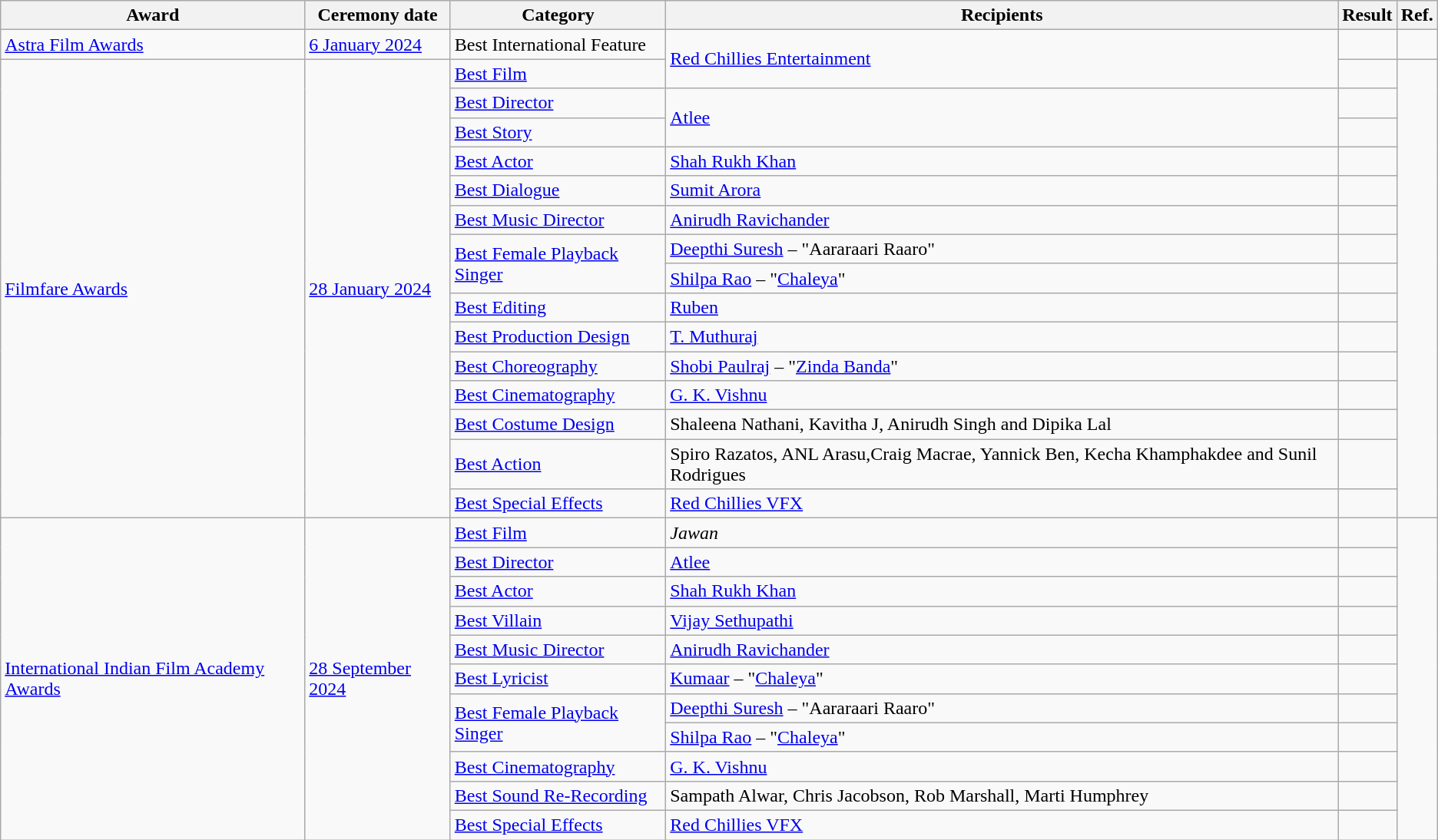<table class="wikitable">
<tr>
<th>Award</th>
<th>Ceremony date</th>
<th>Category</th>
<th>Recipients</th>
<th>Result</th>
<th>Ref.</th>
</tr>
<tr>
<td><a href='#'>Astra Film Awards</a></td>
<td><a href='#'>6 January 2024</a></td>
<td>Best International Feature</td>
<td rowspan="2"><a href='#'>Red Chillies Entertainment</a></td>
<td></td>
<td></td>
</tr>
<tr>
<td rowspan="15"><a href='#'>Filmfare Awards</a></td>
<td rowspan="15"><a href='#'>28 January 2024</a></td>
<td><a href='#'>Best Film</a></td>
<td></td>
<td rowspan="15"></td>
</tr>
<tr>
<td><a href='#'>Best Director</a></td>
<td rowspan="2"><a href='#'>Atlee</a></td>
<td></td>
</tr>
<tr>
<td><a href='#'>Best Story</a></td>
<td></td>
</tr>
<tr>
<td><a href='#'>Best Actor</a></td>
<td><a href='#'>Shah Rukh Khan</a></td>
<td></td>
</tr>
<tr>
<td><a href='#'>Best Dialogue</a></td>
<td><a href='#'>Sumit Arora</a></td>
<td></td>
</tr>
<tr>
<td><a href='#'>Best Music Director</a></td>
<td><a href='#'>Anirudh Ravichander</a></td>
<td></td>
</tr>
<tr>
<td rowspan="2"><a href='#'>Best Female Playback Singer</a></td>
<td><a href='#'>Deepthi Suresh</a> – "Aararaari Raaro"</td>
<td></td>
</tr>
<tr>
<td><a href='#'>Shilpa Rao</a> – "<a href='#'>Chaleya</a>"</td>
<td></td>
</tr>
<tr>
<td><a href='#'>Best Editing</a></td>
<td><a href='#'>Ruben</a></td>
<td></td>
</tr>
<tr>
<td><a href='#'>Best Production Design</a></td>
<td><a href='#'>T. Muthuraj</a></td>
<td></td>
</tr>
<tr>
<td><a href='#'>Best Choreography</a></td>
<td><a href='#'>Shobi Paulraj</a> – "<a href='#'>Zinda Banda</a>"</td>
<td></td>
</tr>
<tr>
<td><a href='#'>Best Cinematography</a></td>
<td><a href='#'>G. K. Vishnu</a></td>
<td></td>
</tr>
<tr>
<td><a href='#'>Best Costume Design</a></td>
<td>Shaleena Nathani, Kavitha J, Anirudh Singh and Dipika Lal</td>
<td></td>
</tr>
<tr>
<td><a href='#'>Best Action</a></td>
<td>Spiro Razatos, ANL Arasu,Craig Macrae, Yannick Ben, Kecha Khamphakdee and Sunil Rodrigues</td>
<td></td>
</tr>
<tr>
<td><a href='#'>Best Special Effects</a></td>
<td><a href='#'>Red Chillies VFX</a></td>
<td></td>
</tr>
<tr>
<td rowspan="11"><a href='#'>International Indian Film Academy Awards</a></td>
<td rowspan="11"><a href='#'>28 September 2024</a></td>
<td><a href='#'>Best Film</a></td>
<td><em>Jawan</em></td>
<td></td>
<td rowspan="11"><br><br></td>
</tr>
<tr>
<td><a href='#'>Best Director</a></td>
<td><a href='#'>Atlee</a></td>
<td></td>
</tr>
<tr>
<td><a href='#'>Best Actor</a></td>
<td><a href='#'>Shah Rukh Khan</a></td>
<td></td>
</tr>
<tr>
<td><a href='#'>Best Villain</a></td>
<td><a href='#'>Vijay Sethupathi</a></td>
<td></td>
</tr>
<tr>
<td><a href='#'>Best Music Director</a></td>
<td><a href='#'>Anirudh Ravichander</a></td>
<td></td>
</tr>
<tr>
<td><a href='#'>Best Lyricist</a></td>
<td><a href='#'>Kumaar</a> – "<a href='#'>Chaleya</a>"</td>
<td></td>
</tr>
<tr>
<td rowspan="2"><a href='#'>Best Female Playback Singer</a></td>
<td><a href='#'>Deepthi Suresh</a> – "Aararaari Raaro"</td>
<td></td>
</tr>
<tr>
<td><a href='#'>Shilpa Rao</a> – "<a href='#'>Chaleya</a>"</td>
<td></td>
</tr>
<tr>
<td><a href='#'>Best Cinematography</a></td>
<td><a href='#'>G. K. Vishnu</a></td>
<td></td>
</tr>
<tr>
<td><a href='#'>Best Sound Re-Recording</a></td>
<td>Sampath Alwar, Chris Jacobson, Rob Marshall, Marti Humphrey</td>
<td></td>
</tr>
<tr>
<td><a href='#'>Best Special Effects</a></td>
<td><a href='#'>Red Chillies VFX</a></td>
<td></td>
</tr>
</table>
